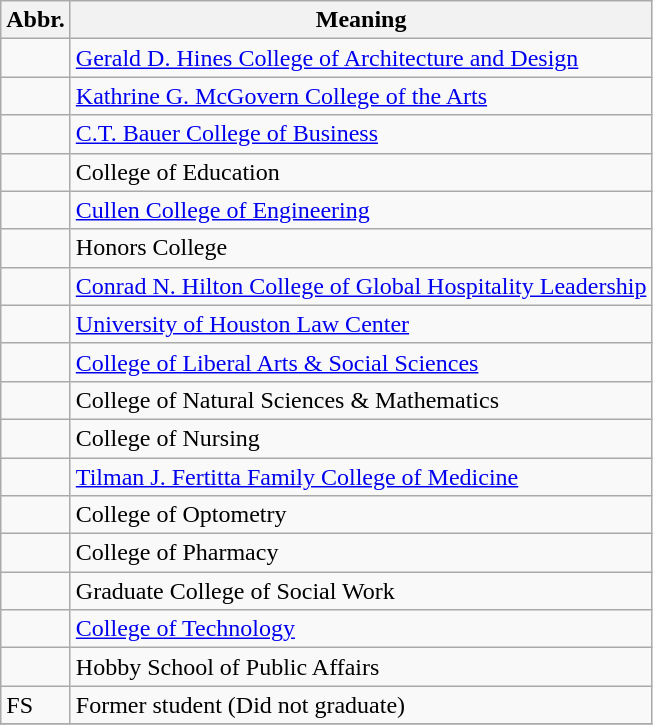<table class="wikitable">
<tr>
<th>Abbr.</th>
<th>Meaning</th>
</tr>
<tr>
<td></td>
<td><a href='#'>Gerald D. Hines College of Architecture and Design</a></td>
</tr>
<tr>
<td></td>
<td><a href='#'>Kathrine G. McGovern College of the Arts</a></td>
</tr>
<tr>
<td></td>
<td><a href='#'>C.T. Bauer College of Business</a></td>
</tr>
<tr>
<td></td>
<td>College of Education</td>
</tr>
<tr>
<td></td>
<td><a href='#'>Cullen College of Engineering</a></td>
</tr>
<tr>
<td></td>
<td>Honors College</td>
</tr>
<tr>
<td></td>
<td><a href='#'>Conrad N. Hilton College of Global Hospitality Leadership</a></td>
</tr>
<tr>
<td></td>
<td><a href='#'>University of Houston Law Center</a></td>
</tr>
<tr>
<td></td>
<td><a href='#'>College of Liberal Arts & Social Sciences</a></td>
</tr>
<tr>
<td></td>
<td>College of Natural Sciences & Mathematics</td>
</tr>
<tr>
<td></td>
<td>College of Nursing</td>
</tr>
<tr>
<td></td>
<td><a href='#'>Tilman J. Fertitta Family College of Medicine</a></td>
</tr>
<tr>
<td></td>
<td>College of Optometry</td>
</tr>
<tr>
<td></td>
<td>College of Pharmacy</td>
</tr>
<tr>
<td></td>
<td>Graduate College of Social Work</td>
</tr>
<tr>
<td></td>
<td><a href='#'>College of Technology</a></td>
</tr>
<tr>
<td></td>
<td>Hobby School of Public Affairs</td>
</tr>
<tr>
<td>FS</td>
<td>Former student (Did not graduate)</td>
</tr>
<tr>
</tr>
</table>
